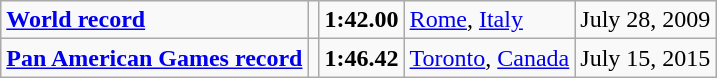<table class="wikitable">
<tr>
<td><strong><a href='#'>World record</a></strong></td>
<td></td>
<td><strong>1:42.00</strong></td>
<td><a href='#'>Rome</a>, <a href='#'>Italy</a></td>
<td>July 28, 2009</td>
</tr>
<tr>
<td><strong><a href='#'>Pan American Games record</a></strong></td>
<td></td>
<td><strong>1:46.42</strong></td>
<td><a href='#'>Toronto</a>, <a href='#'>Canada</a></td>
<td>July 15, 2015</td>
</tr>
</table>
